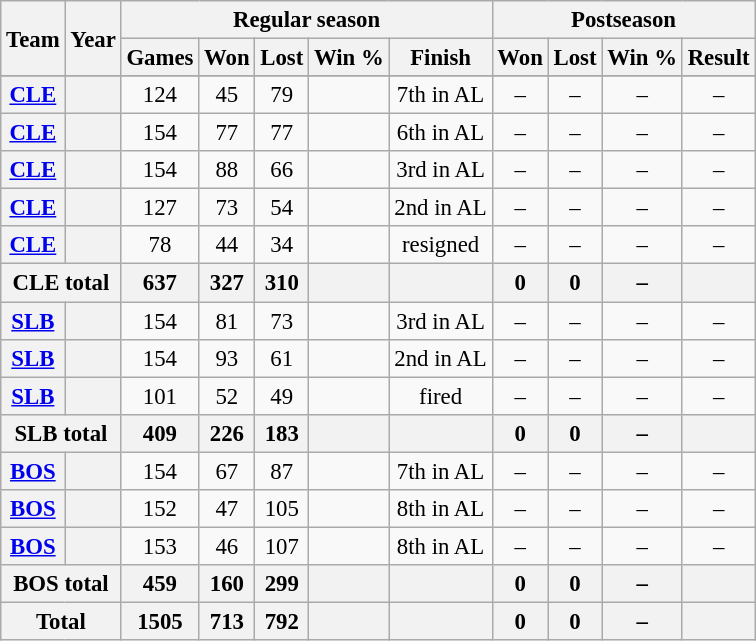<table class="wikitable" style="font-size: 95%; text-align:center;">
<tr>
<th rowspan="2">Team</th>
<th rowspan="2">Year</th>
<th colspan="5">Regular season</th>
<th colspan="4">Postseason</th>
</tr>
<tr>
<th>Games</th>
<th>Won</th>
<th>Lost</th>
<th>Win %</th>
<th>Finish</th>
<th>Won</th>
<th>Lost</th>
<th>Win %</th>
<th>Result</th>
</tr>
<tr>
</tr>
<tr>
<th><a href='#'>CLE</a></th>
<th></th>
<td>124</td>
<td>45</td>
<td>79</td>
<td></td>
<td>7th in AL</td>
<td>–</td>
<td>–</td>
<td>–</td>
<td>–</td>
</tr>
<tr>
<th><a href='#'>CLE</a></th>
<th></th>
<td>154</td>
<td>77</td>
<td>77</td>
<td></td>
<td>6th in AL</td>
<td>–</td>
<td>–</td>
<td>–</td>
<td>–</td>
</tr>
<tr>
<th><a href='#'>CLE</a></th>
<th></th>
<td>154</td>
<td>88</td>
<td>66</td>
<td></td>
<td>3rd in AL</td>
<td>–</td>
<td>–</td>
<td>–</td>
<td>–</td>
</tr>
<tr>
<th><a href='#'>CLE</a></th>
<th></th>
<td>127</td>
<td>73</td>
<td>54</td>
<td></td>
<td>2nd in AL</td>
<td>–</td>
<td>–</td>
<td>–</td>
<td>–</td>
</tr>
<tr>
<th><a href='#'>CLE</a></th>
<th></th>
<td>78</td>
<td>44</td>
<td>34</td>
<td></td>
<td>resigned</td>
<td>–</td>
<td>–</td>
<td>–</td>
<td>–</td>
</tr>
<tr>
<th colspan="2">CLE total</th>
<th>637</th>
<th>327</th>
<th>310</th>
<th></th>
<th></th>
<th>0</th>
<th>0</th>
<th>–</th>
<th></th>
</tr>
<tr>
<th><a href='#'>SLB</a></th>
<th></th>
<td>154</td>
<td>81</td>
<td>73</td>
<td></td>
<td>3rd in AL</td>
<td>–</td>
<td>–</td>
<td>–</td>
<td>–</td>
</tr>
<tr>
<th><a href='#'>SLB</a></th>
<th></th>
<td>154</td>
<td>93</td>
<td>61</td>
<td></td>
<td>2nd in AL</td>
<td>–</td>
<td>–</td>
<td>–</td>
<td>–</td>
</tr>
<tr>
<th><a href='#'>SLB</a></th>
<th></th>
<td>101</td>
<td>52</td>
<td>49</td>
<td></td>
<td>fired</td>
<td>–</td>
<td>–</td>
<td>–</td>
<td>–</td>
</tr>
<tr>
<th colspan="2">SLB total</th>
<th>409</th>
<th>226</th>
<th>183</th>
<th></th>
<th></th>
<th>0</th>
<th>0</th>
<th>–</th>
<th></th>
</tr>
<tr>
<th><a href='#'>BOS</a></th>
<th></th>
<td>154</td>
<td>67</td>
<td>87</td>
<td></td>
<td>7th in AL</td>
<td>–</td>
<td>–</td>
<td>–</td>
<td>–</td>
</tr>
<tr>
<th><a href='#'>BOS</a></th>
<th></th>
<td>152</td>
<td>47</td>
<td>105</td>
<td></td>
<td>8th in AL</td>
<td>–</td>
<td>–</td>
<td>–</td>
<td>–</td>
</tr>
<tr>
<th><a href='#'>BOS</a></th>
<th></th>
<td>153</td>
<td>46</td>
<td>107</td>
<td></td>
<td>8th in AL</td>
<td>–</td>
<td>–</td>
<td>–</td>
<td>–</td>
</tr>
<tr>
<th colspan="2">BOS total</th>
<th>459</th>
<th>160</th>
<th>299</th>
<th></th>
<th></th>
<th>0</th>
<th>0</th>
<th>–</th>
<th></th>
</tr>
<tr>
<th colspan="2">Total</th>
<th>1505</th>
<th>713</th>
<th>792</th>
<th></th>
<th></th>
<th>0</th>
<th>0</th>
<th>–</th>
<th></th>
</tr>
</table>
